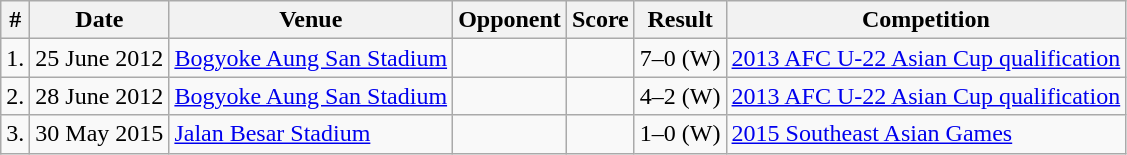<table class="wikitable">
<tr>
<th>#</th>
<th>Date</th>
<th>Venue</th>
<th>Opponent</th>
<th>Score</th>
<th>Result</th>
<th>Competition</th>
</tr>
<tr>
<td>1.</td>
<td>25 June 2012</td>
<td><a href='#'>Bogyoke Aung San Stadium</a></td>
<td></td>
<td></td>
<td>7–0 (W)</td>
<td><a href='#'>2013 AFC U-22 Asian Cup qualification</a></td>
</tr>
<tr>
<td>2.</td>
<td>28 June 2012</td>
<td><a href='#'>Bogyoke Aung San Stadium</a></td>
<td></td>
<td></td>
<td>4–2 (W)</td>
<td><a href='#'>2013 AFC U-22 Asian Cup qualification</a></td>
</tr>
<tr>
<td>3.</td>
<td>30 May 2015</td>
<td><a href='#'>Jalan Besar Stadium</a></td>
<td></td>
<td></td>
<td>1–0 (W)</td>
<td><a href='#'>2015 Southeast Asian Games</a></td>
</tr>
</table>
